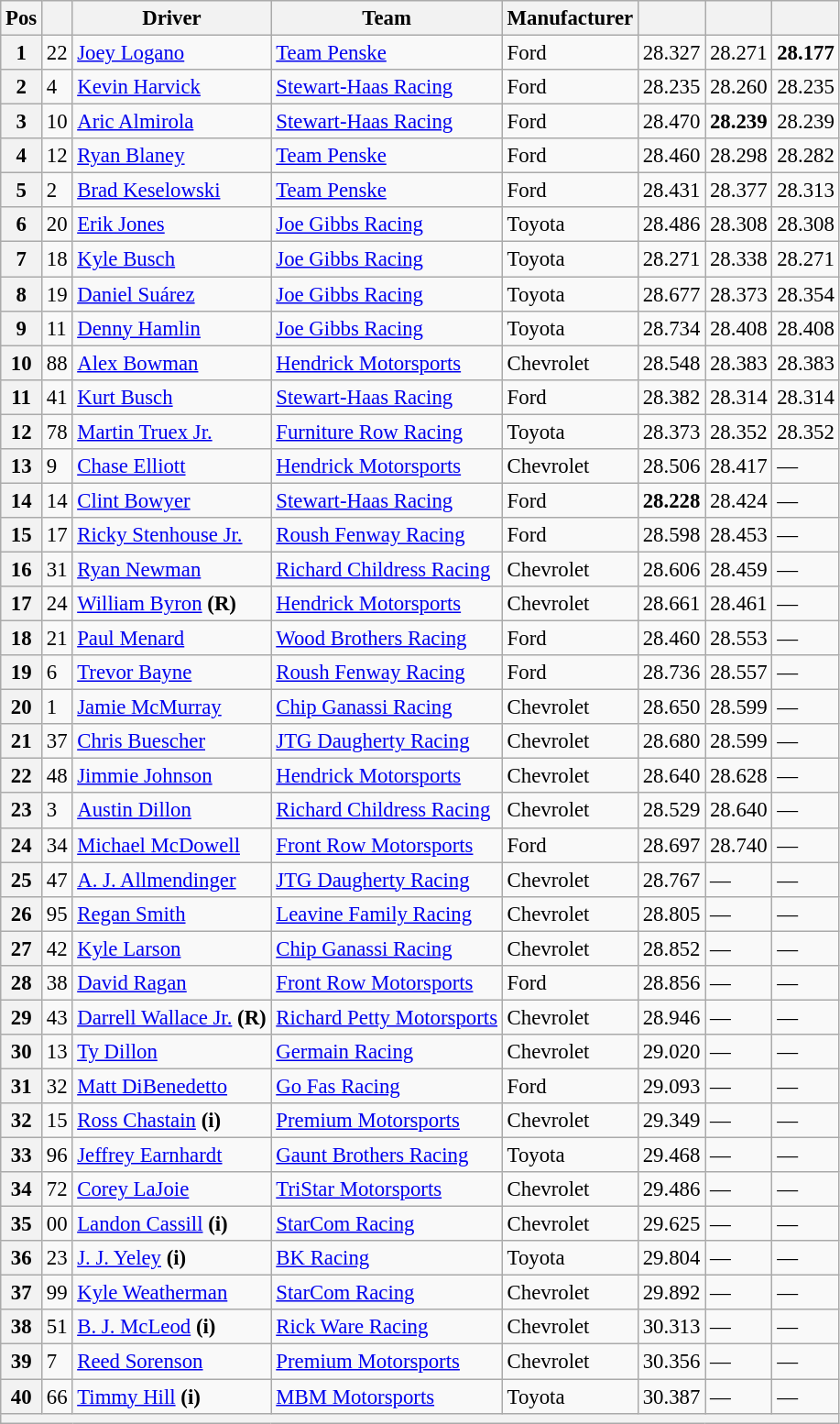<table class="wikitable" style="font-size:95%">
<tr>
<th>Pos</th>
<th></th>
<th>Driver</th>
<th>Team</th>
<th>Manufacturer</th>
<th></th>
<th></th>
<th></th>
</tr>
<tr>
<th>1</th>
<td>22</td>
<td><a href='#'>Joey Logano</a></td>
<td><a href='#'>Team Penske</a></td>
<td>Ford</td>
<td>28.327</td>
<td>28.271</td>
<td><strong>28.177</strong></td>
</tr>
<tr>
<th>2</th>
<td>4</td>
<td><a href='#'>Kevin Harvick</a></td>
<td><a href='#'>Stewart-Haas Racing</a></td>
<td>Ford</td>
<td>28.235</td>
<td>28.260</td>
<td>28.235</td>
</tr>
<tr>
<th>3</th>
<td>10</td>
<td><a href='#'>Aric Almirola</a></td>
<td><a href='#'>Stewart-Haas Racing</a></td>
<td>Ford</td>
<td>28.470</td>
<td><strong>28.239</strong></td>
<td>28.239</td>
</tr>
<tr>
<th>4</th>
<td>12</td>
<td><a href='#'>Ryan Blaney</a></td>
<td><a href='#'>Team Penske</a></td>
<td>Ford</td>
<td>28.460</td>
<td>28.298</td>
<td>28.282</td>
</tr>
<tr>
<th>5</th>
<td>2</td>
<td><a href='#'>Brad Keselowski</a></td>
<td><a href='#'>Team Penske</a></td>
<td>Ford</td>
<td>28.431</td>
<td>28.377</td>
<td>28.313</td>
</tr>
<tr>
<th>6</th>
<td>20</td>
<td><a href='#'>Erik Jones</a></td>
<td><a href='#'>Joe Gibbs Racing</a></td>
<td>Toyota</td>
<td>28.486</td>
<td>28.308</td>
<td>28.308</td>
</tr>
<tr>
<th>7</th>
<td>18</td>
<td><a href='#'>Kyle Busch</a></td>
<td><a href='#'>Joe Gibbs Racing</a></td>
<td>Toyota</td>
<td>28.271</td>
<td>28.338</td>
<td>28.271</td>
</tr>
<tr>
<th>8</th>
<td>19</td>
<td><a href='#'>Daniel Suárez</a></td>
<td><a href='#'>Joe Gibbs Racing</a></td>
<td>Toyota</td>
<td>28.677</td>
<td>28.373</td>
<td>28.354</td>
</tr>
<tr>
<th>9</th>
<td>11</td>
<td><a href='#'>Denny Hamlin</a></td>
<td><a href='#'>Joe Gibbs Racing</a></td>
<td>Toyota</td>
<td>28.734</td>
<td>28.408</td>
<td>28.408</td>
</tr>
<tr>
<th>10</th>
<td>88</td>
<td><a href='#'>Alex Bowman</a></td>
<td><a href='#'>Hendrick Motorsports</a></td>
<td>Chevrolet</td>
<td>28.548</td>
<td>28.383</td>
<td>28.383</td>
</tr>
<tr>
<th>11</th>
<td>41</td>
<td><a href='#'>Kurt Busch</a></td>
<td><a href='#'>Stewart-Haas Racing</a></td>
<td>Ford</td>
<td>28.382</td>
<td>28.314</td>
<td>28.314</td>
</tr>
<tr>
<th>12</th>
<td>78</td>
<td><a href='#'>Martin Truex Jr.</a></td>
<td><a href='#'>Furniture Row Racing</a></td>
<td>Toyota</td>
<td>28.373</td>
<td>28.352</td>
<td>28.352</td>
</tr>
<tr>
<th>13</th>
<td>9</td>
<td><a href='#'>Chase Elliott</a></td>
<td><a href='#'>Hendrick Motorsports</a></td>
<td>Chevrolet</td>
<td>28.506</td>
<td>28.417</td>
<td>—</td>
</tr>
<tr>
<th>14</th>
<td>14</td>
<td><a href='#'>Clint Bowyer</a></td>
<td><a href='#'>Stewart-Haas Racing</a></td>
<td>Ford</td>
<td><strong>28.228</strong></td>
<td>28.424</td>
<td>—</td>
</tr>
<tr>
<th>15</th>
<td>17</td>
<td><a href='#'>Ricky Stenhouse Jr.</a></td>
<td><a href='#'>Roush Fenway Racing</a></td>
<td>Ford</td>
<td>28.598</td>
<td>28.453</td>
<td>—</td>
</tr>
<tr>
<th>16</th>
<td>31</td>
<td><a href='#'>Ryan Newman</a></td>
<td><a href='#'>Richard Childress Racing</a></td>
<td>Chevrolet</td>
<td>28.606</td>
<td>28.459</td>
<td>—</td>
</tr>
<tr>
<th>17</th>
<td>24</td>
<td><a href='#'>William Byron</a> <strong>(R)</strong></td>
<td><a href='#'>Hendrick Motorsports</a></td>
<td>Chevrolet</td>
<td>28.661</td>
<td>28.461</td>
<td>—</td>
</tr>
<tr>
<th>18</th>
<td>21</td>
<td><a href='#'>Paul Menard</a></td>
<td><a href='#'>Wood Brothers Racing</a></td>
<td>Ford</td>
<td>28.460</td>
<td>28.553</td>
<td>—</td>
</tr>
<tr>
<th>19</th>
<td>6</td>
<td><a href='#'>Trevor Bayne</a></td>
<td><a href='#'>Roush Fenway Racing</a></td>
<td>Ford</td>
<td>28.736</td>
<td>28.557</td>
<td>—</td>
</tr>
<tr>
<th>20</th>
<td>1</td>
<td><a href='#'>Jamie McMurray</a></td>
<td><a href='#'>Chip Ganassi Racing</a></td>
<td>Chevrolet</td>
<td>28.650</td>
<td>28.599</td>
<td>—</td>
</tr>
<tr>
<th>21</th>
<td>37</td>
<td><a href='#'>Chris Buescher</a></td>
<td><a href='#'>JTG Daugherty Racing</a></td>
<td>Chevrolet</td>
<td>28.680</td>
<td>28.599</td>
<td>—</td>
</tr>
<tr>
<th>22</th>
<td>48</td>
<td><a href='#'>Jimmie Johnson</a></td>
<td><a href='#'>Hendrick Motorsports</a></td>
<td>Chevrolet</td>
<td>28.640</td>
<td>28.628</td>
<td>—</td>
</tr>
<tr>
<th>23</th>
<td>3</td>
<td><a href='#'>Austin Dillon</a></td>
<td><a href='#'>Richard Childress Racing</a></td>
<td>Chevrolet</td>
<td>28.529</td>
<td>28.640</td>
<td>—</td>
</tr>
<tr>
<th>24</th>
<td>34</td>
<td><a href='#'>Michael McDowell</a></td>
<td><a href='#'>Front Row Motorsports</a></td>
<td>Ford</td>
<td>28.697</td>
<td>28.740</td>
<td>—</td>
</tr>
<tr>
<th>25</th>
<td>47</td>
<td><a href='#'>A. J. Allmendinger</a></td>
<td><a href='#'>JTG Daugherty Racing</a></td>
<td>Chevrolet</td>
<td>28.767</td>
<td>—</td>
<td>—</td>
</tr>
<tr>
<th>26</th>
<td>95</td>
<td><a href='#'>Regan Smith</a></td>
<td><a href='#'>Leavine Family Racing</a></td>
<td>Chevrolet</td>
<td>28.805</td>
<td>—</td>
<td>—</td>
</tr>
<tr>
<th>27</th>
<td>42</td>
<td><a href='#'>Kyle Larson</a></td>
<td><a href='#'>Chip Ganassi Racing</a></td>
<td>Chevrolet</td>
<td>28.852</td>
<td>—</td>
<td>—</td>
</tr>
<tr>
<th>28</th>
<td>38</td>
<td><a href='#'>David Ragan</a></td>
<td><a href='#'>Front Row Motorsports</a></td>
<td>Ford</td>
<td>28.856</td>
<td>—</td>
<td>—</td>
</tr>
<tr>
<th>29</th>
<td>43</td>
<td><a href='#'>Darrell Wallace Jr.</a> <strong>(R)</strong></td>
<td><a href='#'>Richard Petty Motorsports</a></td>
<td>Chevrolet</td>
<td>28.946</td>
<td>—</td>
<td>—</td>
</tr>
<tr>
<th>30</th>
<td>13</td>
<td><a href='#'>Ty Dillon</a></td>
<td><a href='#'>Germain Racing</a></td>
<td>Chevrolet</td>
<td>29.020</td>
<td>—</td>
<td>—</td>
</tr>
<tr>
<th>31</th>
<td>32</td>
<td><a href='#'>Matt DiBenedetto</a></td>
<td><a href='#'>Go Fas Racing</a></td>
<td>Ford</td>
<td>29.093</td>
<td>—</td>
<td>—</td>
</tr>
<tr>
<th>32</th>
<td>15</td>
<td><a href='#'>Ross Chastain</a> <strong>(i)</strong></td>
<td><a href='#'>Premium Motorsports</a></td>
<td>Chevrolet</td>
<td>29.349</td>
<td>—</td>
<td>—</td>
</tr>
<tr>
<th>33</th>
<td>96</td>
<td><a href='#'>Jeffrey Earnhardt</a></td>
<td><a href='#'>Gaunt Brothers Racing</a></td>
<td>Toyota</td>
<td>29.468</td>
<td>—</td>
<td>—</td>
</tr>
<tr>
<th>34</th>
<td>72</td>
<td><a href='#'>Corey LaJoie</a></td>
<td><a href='#'>TriStar Motorsports</a></td>
<td>Chevrolet</td>
<td>29.486</td>
<td>—</td>
<td>—</td>
</tr>
<tr>
<th>35</th>
<td>00</td>
<td><a href='#'>Landon Cassill</a> <strong>(i)</strong></td>
<td><a href='#'>StarCom Racing</a></td>
<td>Chevrolet</td>
<td>29.625</td>
<td>—</td>
<td>—</td>
</tr>
<tr>
<th>36</th>
<td>23</td>
<td><a href='#'>J. J. Yeley</a> <strong>(i)</strong></td>
<td><a href='#'>BK Racing</a></td>
<td>Toyota</td>
<td>29.804</td>
<td>—</td>
<td>—</td>
</tr>
<tr>
<th>37</th>
<td>99</td>
<td><a href='#'>Kyle Weatherman</a></td>
<td><a href='#'>StarCom Racing</a></td>
<td>Chevrolet</td>
<td>29.892</td>
<td>—</td>
<td>—</td>
</tr>
<tr>
<th>38</th>
<td>51</td>
<td><a href='#'>B. J. McLeod</a> <strong>(i)</strong></td>
<td><a href='#'>Rick Ware Racing</a></td>
<td>Chevrolet</td>
<td>30.313</td>
<td>—</td>
<td>—</td>
</tr>
<tr>
<th>39</th>
<td>7</td>
<td><a href='#'>Reed Sorenson</a></td>
<td><a href='#'>Premium Motorsports</a></td>
<td>Chevrolet</td>
<td>30.356</td>
<td>—</td>
<td>—</td>
</tr>
<tr>
<th>40</th>
<td>66</td>
<td><a href='#'>Timmy Hill</a> <strong>(i)</strong></td>
<td><a href='#'>MBM Motorsports</a></td>
<td>Toyota</td>
<td>30.387</td>
<td>—</td>
<td>—</td>
</tr>
<tr>
<th colspan="8"></th>
</tr>
</table>
